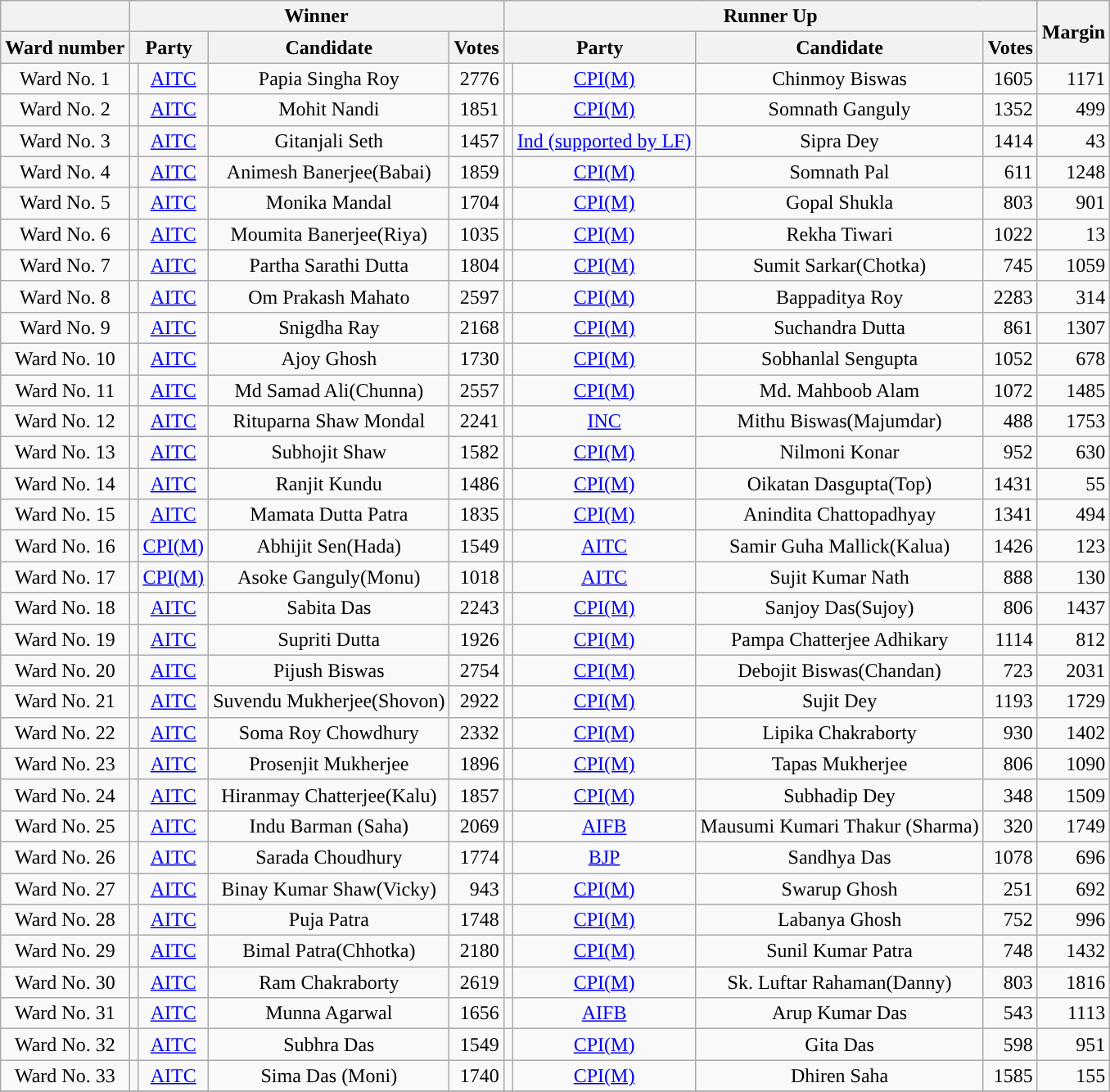<table class="wikitable sortable" style="text-align:center;">
<tr>
<th colspan="1"></th>
<th colspan="4">Winner</th>
<th colspan="4">Runner Up</th>
<th rowspan="2">Margin</th>
</tr>
<tr>
<th>Ward number</th>
<th colspan="2">Party</th>
<th>Candidate</th>
<th>Votes</th>
<th colspan="2">Party</th>
<th>Candidate</th>
<th>Votes</th>
</tr>
<tr>
<td>Ward No. 1</td>
<td style="background-color: "></td>
<td><a href='#'>AITC</a></td>
<td>Papia Singha Roy</td>
<td style="text-align:right">2776</td>
<td style="background-color: "></td>
<td><a href='#'>CPI(M)</a></td>
<td>Chinmoy Biswas</td>
<td style="text-align:right">1605</td>
<td style="text-align:right">1171</td>
</tr>
<tr>
<td>Ward No. 2</td>
<td style="background-color: "></td>
<td><a href='#'>AITC</a></td>
<td>Mohit Nandi</td>
<td style="text-align:right">1851</td>
<td style="background-color: "></td>
<td><a href='#'>CPI(M)</a></td>
<td>Somnath Ganguly</td>
<td style="text-align:right">1352</td>
<td style="text-align:right">499</td>
</tr>
<tr>
<td>Ward No. 3</td>
<td style="background-color: "></td>
<td><a href='#'>AITC</a></td>
<td>Gitanjali Seth</td>
<td style="text-align:right">1457</td>
<td style="background-color: "></td>
<td><a href='#'>Ind (supported by LF)</a></td>
<td>Sipra Dey</td>
<td style="text-align:right">1414</td>
<td style="text-align:right">43</td>
</tr>
<tr>
<td>Ward No. 4</td>
<td style="background-color: "></td>
<td><a href='#'>AITC</a></td>
<td>Animesh Banerjee(Babai)</td>
<td style="text-align:right">1859</td>
<td style="background-color: "></td>
<td><a href='#'>CPI(M)</a></td>
<td>Somnath Pal</td>
<td style="text-align:right">611</td>
<td style="text-align:right">1248</td>
</tr>
<tr>
<td>Ward No. 5</td>
<td style="background-color: "></td>
<td><a href='#'>AITC</a></td>
<td>Monika Mandal</td>
<td style="text-align:right">1704</td>
<td style="background-color: "></td>
<td><a href='#'>CPI(M)</a></td>
<td>Gopal Shukla</td>
<td style="text-align:right">803</td>
<td style="text-align:right">901</td>
</tr>
<tr>
<td>Ward No. 6</td>
<td style="background-color: "></td>
<td><a href='#'>AITC</a></td>
<td>Moumita Banerjee(Riya)</td>
<td style="text-align:right">1035</td>
<td style="background-color: "></td>
<td><a href='#'>CPI(M)</a></td>
<td>Rekha Tiwari</td>
<td style="text-align:right">1022</td>
<td style="text-align:right">13</td>
</tr>
<tr>
<td>Ward No. 7</td>
<td style="background-color: "></td>
<td><a href='#'>AITC</a></td>
<td>Partha Sarathi Dutta</td>
<td style="text-align:right">1804</td>
<td style="background-color: "></td>
<td><a href='#'>CPI(M)</a></td>
<td>Sumit Sarkar(Chotka)</td>
<td style="text-align:right">745</td>
<td style="text-align:right">1059</td>
</tr>
<tr>
<td>Ward No. 8</td>
<td style="background-color: "></td>
<td><a href='#'>AITC</a></td>
<td>Om Prakash Mahato</td>
<td style="text-align:right">2597</td>
<td style="background-color: "></td>
<td><a href='#'>CPI(M)</a></td>
<td>Bappaditya Roy</td>
<td style="text-align:right">2283</td>
<td style="text-align:right">314</td>
</tr>
<tr>
<td>Ward No. 9</td>
<td style="background-color: "></td>
<td><a href='#'>AITC</a></td>
<td>Snigdha Ray</td>
<td style="text-align:right">2168</td>
<td style="background-color: "></td>
<td><a href='#'>CPI(M)</a></td>
<td>Suchandra Dutta</td>
<td style="text-align:right">861</td>
<td style="text-align:right">1307</td>
</tr>
<tr>
<td>Ward No. 10</td>
<td style="background-color: "></td>
<td><a href='#'>AITC</a></td>
<td>Ajoy Ghosh</td>
<td style="text-align:right">1730</td>
<td style="background-color: "></td>
<td><a href='#'>CPI(M)</a></td>
<td>Sobhanlal Sengupta</td>
<td style="text-align:right">1052</td>
<td style="text-align:right">678</td>
</tr>
<tr>
<td>Ward No. 11</td>
<td style="background-color: "></td>
<td><a href='#'>AITC</a></td>
<td>Md Samad Ali(Chunna)</td>
<td style="text-align:right">2557</td>
<td style="background-color: "></td>
<td><a href='#'>CPI(M)</a></td>
<td>Md. Mahboob Alam</td>
<td style="text-align:right">1072</td>
<td style="text-align:right">1485</td>
</tr>
<tr>
<td>Ward No. 12</td>
<td style="background-color: "></td>
<td><a href='#'>AITC</a></td>
<td>Rituparna Shaw Mondal</td>
<td style="text-align:right">2241</td>
<td style="background-color: "></td>
<td><a href='#'>INC</a></td>
<td>Mithu Biswas(Majumdar)</td>
<td style="text-align:right">488</td>
<td style="text-align:right">1753</td>
</tr>
<tr>
<td>Ward No. 13</td>
<td style="background-color: "></td>
<td><a href='#'>AITC</a></td>
<td>Subhojit Shaw</td>
<td style="text-align:right">1582</td>
<td style="background-color: "></td>
<td><a href='#'>CPI(M)</a></td>
<td>Nilmoni Konar</td>
<td style="text-align:right">952</td>
<td style="text-align:right">630</td>
</tr>
<tr>
<td>Ward No. 14</td>
<td style="background-color: "></td>
<td><a href='#'>AITC</a></td>
<td>Ranjit Kundu</td>
<td style="text-align:right">1486</td>
<td style="background-color: "></td>
<td><a href='#'>CPI(M)</a></td>
<td>Oikatan Dasgupta(Top)</td>
<td style="text-align:right">1431</td>
<td style="text-align:right">55</td>
</tr>
<tr>
<td>Ward No. 15</td>
<td style="background-color: "></td>
<td><a href='#'>AITC</a></td>
<td>Mamata Dutta Patra</td>
<td style="text-align:right">1835</td>
<td style="background-color: "></td>
<td><a href='#'>CPI(M)</a></td>
<td>Anindita Chattopadhyay</td>
<td style="text-align:right">1341</td>
<td style="text-align:right">494</td>
</tr>
<tr>
<td>Ward No. 16</td>
<td style="background-color: "></td>
<td><a href='#'>CPI(M)</a></td>
<td>Abhijit Sen(Hada)</td>
<td style="text-align:right">1549</td>
<td style="background-color: "></td>
<td><a href='#'>AITC</a></td>
<td>Samir Guha Mallick(Kalua)</td>
<td style="text-align:right">1426</td>
<td style="text-align:right">123</td>
</tr>
<tr>
<td>Ward No. 17</td>
<td style="background-color: "></td>
<td><a href='#'>CPI(M)</a></td>
<td>Asoke Ganguly(Monu)</td>
<td style="text-align:right">1018</td>
<td style="background-color: "></td>
<td><a href='#'>AITC</a></td>
<td>Sujit Kumar Nath</td>
<td style="text-align:right">888</td>
<td style="text-align:right">130</td>
</tr>
<tr>
<td>Ward No. 18</td>
<td style="background-color: "></td>
<td><a href='#'>AITC</a></td>
<td>Sabita Das</td>
<td style="text-align:right">2243</td>
<td style="background-color: "></td>
<td><a href='#'>CPI(M)</a></td>
<td>Sanjoy Das(Sujoy)</td>
<td style="text-align:right">806</td>
<td style="text-align:right">1437</td>
</tr>
<tr>
<td>Ward No. 19</td>
<td style="background-color: "></td>
<td><a href='#'>AITC</a></td>
<td>Supriti Dutta</td>
<td style="text-align:right">1926</td>
<td style="background-color: "></td>
<td><a href='#'>CPI(M)</a></td>
<td>Pampa Chatterjee Adhikary</td>
<td style="text-align:right">1114</td>
<td style="text-align:right">812</td>
</tr>
<tr>
<td>Ward No. 20</td>
<td style="background-color: "></td>
<td><a href='#'>AITC</a></td>
<td>Pijush Biswas</td>
<td style="text-align:right">2754</td>
<td style="background-color: "></td>
<td><a href='#'>CPI(M)</a></td>
<td>Debojit Biswas(Chandan)</td>
<td style="text-align:right">723</td>
<td style="text-align:right">2031</td>
</tr>
<tr>
<td>Ward No. 21</td>
<td style="background-color: "></td>
<td><a href='#'>AITC</a></td>
<td>Suvendu Mukherjee(Shovon)</td>
<td style="text-align:right">2922</td>
<td style="background-color: "></td>
<td><a href='#'>CPI(M)</a></td>
<td>Sujit Dey</td>
<td style="text-align:right">1193</td>
<td style="text-align:right">1729</td>
</tr>
<tr>
<td>Ward No. 22</td>
<td style="background-color: "></td>
<td><a href='#'>AITC</a></td>
<td>Soma Roy Chowdhury</td>
<td style="text-align:right">2332</td>
<td style="background-color: "></td>
<td><a href='#'>CPI(M)</a></td>
<td>Lipika Chakraborty</td>
<td style="text-align:right">930</td>
<td style="text-align:right">1402</td>
</tr>
<tr>
<td>Ward No. 23</td>
<td style="background-color: "></td>
<td><a href='#'>AITC</a></td>
<td>Prosenjit Mukherjee</td>
<td style="text-align:right">1896</td>
<td style="background-color: "></td>
<td><a href='#'>CPI(M)</a></td>
<td>Tapas Mukherjee</td>
<td style="text-align:right">806</td>
<td style="text-align:right">1090</td>
</tr>
<tr>
<td>Ward No. 24</td>
<td style="background-color: "></td>
<td><a href='#'>AITC</a></td>
<td>Hiranmay Chatterjee(Kalu)</td>
<td style="text-align:right">1857</td>
<td style="background-color: "></td>
<td><a href='#'>CPI(M)</a></td>
<td>Subhadip Dey</td>
<td style="text-align:right">348</td>
<td style="text-align:right">1509</td>
</tr>
<tr>
<td>Ward No. 25</td>
<td style="background-color: "></td>
<td><a href='#'>AITC</a></td>
<td>Indu Barman (Saha)</td>
<td style="text-align:right">2069</td>
<td style="background-color: "></td>
<td><a href='#'>AIFB</a></td>
<td>Mausumi Kumari Thakur (Sharma)</td>
<td style="text-align:right">320</td>
<td style="text-align:right">1749</td>
</tr>
<tr>
<td>Ward No. 26</td>
<td style="background-color: "></td>
<td><a href='#'>AITC</a></td>
<td>Sarada Choudhury</td>
<td style="text-align:right">1774</td>
<td style="background-color: "></td>
<td><a href='#'>BJP</a></td>
<td>Sandhya Das</td>
<td style="text-align:right">1078</td>
<td style="text-align:right">696</td>
</tr>
<tr>
<td>Ward No. 27</td>
<td style="background-color: "></td>
<td><a href='#'>AITC</a></td>
<td>Binay Kumar Shaw(Vicky)</td>
<td style="text-align:right">943</td>
<td style="background-color: "></td>
<td><a href='#'>CPI(M)</a></td>
<td>Swarup Ghosh</td>
<td style="text-align:right">251</td>
<td style="text-align:right">692</td>
</tr>
<tr>
<td>Ward No. 28</td>
<td style="background-color: "></td>
<td><a href='#'>AITC</a></td>
<td>Puja Patra</td>
<td style="text-align:right">1748</td>
<td style="background-color: "></td>
<td><a href='#'>CPI(M)</a></td>
<td>Labanya Ghosh</td>
<td style="text-align:right">752</td>
<td style="text-align:right">996</td>
</tr>
<tr>
<td>Ward No. 29</td>
<td style="background-color: "></td>
<td><a href='#'>AITC</a></td>
<td>Bimal Patra(Chhotka)</td>
<td style="text-align:right">2180</td>
<td style="background-color: "></td>
<td><a href='#'>CPI(M)</a></td>
<td>Sunil Kumar Patra</td>
<td style="text-align:right">748</td>
<td style="text-align:right">1432</td>
</tr>
<tr>
<td>Ward No. 30</td>
<td style="background-color: "></td>
<td><a href='#'>AITC</a></td>
<td>Ram Chakraborty</td>
<td style="text-align:right">2619</td>
<td style="background-color: "></td>
<td><a href='#'>CPI(M)</a></td>
<td>Sk. Luftar Rahaman(Danny)</td>
<td style="text-align:right">803</td>
<td style="text-align:right">1816</td>
</tr>
<tr>
<td>Ward No. 31</td>
<td style="background-color: "></td>
<td><a href='#'>AITC</a></td>
<td>Munna Agarwal</td>
<td style="text-align:right">1656</td>
<td style="background-color: "></td>
<td><a href='#'>AIFB</a></td>
<td>Arup Kumar Das</td>
<td style="text-align:right">543</td>
<td style="text-align:right">1113</td>
</tr>
<tr>
<td>Ward No. 32</td>
<td style="background-color: "></td>
<td><a href='#'>AITC</a></td>
<td>Subhra Das</td>
<td style="text-align:right">1549</td>
<td style="background-color: "></td>
<td><a href='#'>CPI(M)</a></td>
<td>Gita Das</td>
<td style="text-align:right">598</td>
<td style="text-align:right">951</td>
</tr>
<tr>
<td>Ward No. 33</td>
<td style="background-color: "></td>
<td><a href='#'>AITC</a></td>
<td>Sima Das (Moni)</td>
<td style="text-align:right">1740</td>
<td style="background-color: "></td>
<td><a href='#'>CPI(M)</a></td>
<td>Dhiren Saha</td>
<td style="text-align:right">1585</td>
<td style="text-align:right">155</td>
</tr>
<tr>
</tr>
</table>
